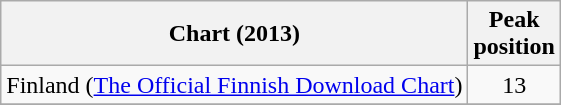<table class="wikitable">
<tr>
<th scope="col">Chart (2013)</th>
<th scope="col">Peak<br>position</th>
</tr>
<tr>
<td>Finland (<a href='#'>The Official Finnish Download Chart</a>)</td>
<td style="text-align:center;">13</td>
</tr>
<tr>
</tr>
</table>
